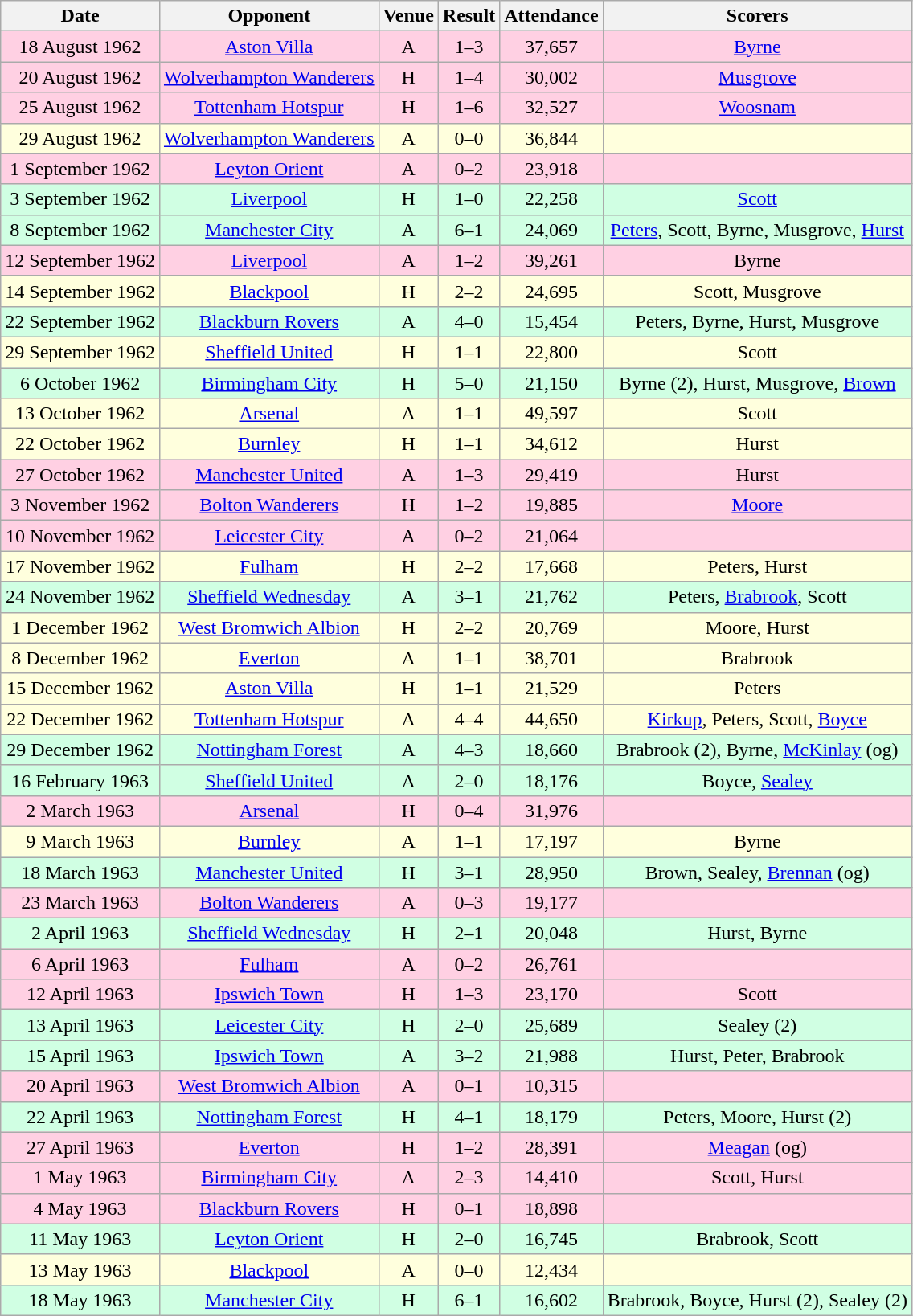<table class="wikitable sortable" style="font-size:100%; text-align:center">
<tr>
<th>Date</th>
<th>Opponent</th>
<th>Venue</th>
<th>Result</th>
<th>Attendance</th>
<th>Scorers</th>
</tr>
<tr style="background-color: #ffd0e3;">
<td>18 August 1962</td>
<td><a href='#'>Aston Villa</a></td>
<td>A</td>
<td>1–3</td>
<td>37,657</td>
<td><a href='#'>Byrne</a></td>
</tr>
<tr style="background-color: #ffd0e3;">
<td>20 August 1962</td>
<td><a href='#'>Wolverhampton Wanderers</a></td>
<td>H</td>
<td>1–4</td>
<td>30,002</td>
<td><a href='#'>Musgrove</a></td>
</tr>
<tr style="background-color: #ffd0e3;">
<td>25 August 1962</td>
<td><a href='#'>Tottenham Hotspur</a></td>
<td>H</td>
<td>1–6</td>
<td>32,527</td>
<td><a href='#'>Woosnam</a></td>
</tr>
<tr style="background-color: #ffffdd;">
<td>29 August 1962</td>
<td><a href='#'>Wolverhampton Wanderers</a></td>
<td>A</td>
<td>0–0</td>
<td>36,844</td>
<td></td>
</tr>
<tr style="background-color: #ffd0e3;">
<td>1 September 1962</td>
<td><a href='#'>Leyton Orient</a></td>
<td>A</td>
<td>0–2</td>
<td>23,918</td>
<td></td>
</tr>
<tr style="background-color: #d0ffe3;">
<td>3 September 1962</td>
<td><a href='#'>Liverpool</a></td>
<td>H</td>
<td>1–0</td>
<td>22,258</td>
<td><a href='#'>Scott</a></td>
</tr>
<tr style="background-color: #d0ffe3;">
<td>8 September 1962</td>
<td><a href='#'>Manchester City</a></td>
<td>A</td>
<td>6–1</td>
<td>24,069</td>
<td><a href='#'>Peters</a>, Scott, Byrne, Musgrove, <a href='#'>Hurst</a></td>
</tr>
<tr style="background-color: #ffd0e3;">
<td>12 September 1962</td>
<td><a href='#'>Liverpool</a></td>
<td>A</td>
<td>1–2</td>
<td>39,261</td>
<td>Byrne</td>
</tr>
<tr style="background-color: #ffffdd;">
<td>14 September 1962</td>
<td><a href='#'>Blackpool</a></td>
<td>H</td>
<td>2–2</td>
<td>24,695</td>
<td>Scott, Musgrove</td>
</tr>
<tr style="background-color: #d0ffe3;">
<td>22 September 1962</td>
<td><a href='#'>Blackburn Rovers</a></td>
<td>A</td>
<td>4–0</td>
<td>15,454</td>
<td>Peters, Byrne, Hurst, Musgrove</td>
</tr>
<tr style="background-color: #ffffdd;">
<td>29 September 1962</td>
<td><a href='#'>Sheffield United</a></td>
<td>H</td>
<td>1–1</td>
<td>22,800</td>
<td>Scott</td>
</tr>
<tr style="background-color: #d0ffe3;">
<td>6 October 1962</td>
<td><a href='#'>Birmingham City</a></td>
<td>H</td>
<td>5–0</td>
<td>21,150</td>
<td>Byrne (2), Hurst, Musgrove, <a href='#'>Brown</a></td>
</tr>
<tr style="background-color: #ffffdd;">
<td>13 October 1962</td>
<td><a href='#'>Arsenal</a></td>
<td>A</td>
<td>1–1</td>
<td>49,597</td>
<td>Scott</td>
</tr>
<tr style="background-color: #ffffdd;">
<td>22 October 1962</td>
<td><a href='#'>Burnley</a></td>
<td>H</td>
<td>1–1</td>
<td>34,612</td>
<td>Hurst</td>
</tr>
<tr style="background-color: #ffd0e3;">
<td>27 October 1962</td>
<td><a href='#'>Manchester United</a></td>
<td>A</td>
<td>1–3</td>
<td>29,419</td>
<td>Hurst</td>
</tr>
<tr style="background-color: #ffd0e3;">
<td>3 November 1962</td>
<td><a href='#'>Bolton Wanderers</a></td>
<td>H</td>
<td>1–2</td>
<td>19,885</td>
<td><a href='#'>Moore</a></td>
</tr>
<tr style="background-color: #ffd0e3;">
<td>10 November 1962</td>
<td><a href='#'>Leicester City</a></td>
<td>A</td>
<td>0–2</td>
<td>21,064</td>
<td></td>
</tr>
<tr style="background-color: #ffffdd;">
<td>17 November 1962</td>
<td><a href='#'>Fulham</a></td>
<td>H</td>
<td>2–2</td>
<td>17,668</td>
<td>Peters, Hurst</td>
</tr>
<tr style="background-color: #d0ffe3;">
<td>24 November 1962</td>
<td><a href='#'>Sheffield Wednesday</a></td>
<td>A</td>
<td>3–1</td>
<td>21,762</td>
<td>Peters, <a href='#'>Brabrook</a>, Scott</td>
</tr>
<tr style="background-color: #ffffdd;">
<td>1 December 1962</td>
<td><a href='#'>West Bromwich Albion</a></td>
<td>H</td>
<td>2–2</td>
<td>20,769</td>
<td>Moore, Hurst</td>
</tr>
<tr style="background-color: #ffffdd;">
<td>8 December 1962</td>
<td><a href='#'>Everton</a></td>
<td>A</td>
<td>1–1</td>
<td>38,701</td>
<td>Brabrook</td>
</tr>
<tr style="background-color: #ffffdd;">
<td>15 December 1962</td>
<td><a href='#'>Aston Villa</a></td>
<td>H</td>
<td>1–1</td>
<td>21,529</td>
<td>Peters</td>
</tr>
<tr style="background-color: #ffffdd;">
<td>22 December 1962</td>
<td><a href='#'>Tottenham Hotspur</a></td>
<td>A</td>
<td>4–4</td>
<td>44,650</td>
<td><a href='#'>Kirkup</a>, Peters, Scott, <a href='#'>Boyce</a></td>
</tr>
<tr style="background-color: #d0ffe3;">
<td>29 December 1962</td>
<td><a href='#'>Nottingham Forest</a></td>
<td>A</td>
<td>4–3</td>
<td>18,660</td>
<td>Brabrook (2), Byrne, <a href='#'>McKinlay</a> (og)</td>
</tr>
<tr style="background-color: #d0ffe3;">
<td>16 February 1963</td>
<td><a href='#'>Sheffield United</a></td>
<td>A</td>
<td>2–0</td>
<td>18,176</td>
<td>Boyce, <a href='#'>Sealey</a></td>
</tr>
<tr style="background-color: #ffd0e3;">
<td>2 March 1963</td>
<td><a href='#'>Arsenal</a></td>
<td>H</td>
<td>0–4</td>
<td>31,976</td>
<td></td>
</tr>
<tr style="background-color: #ffffdd;">
<td>9 March 1963</td>
<td><a href='#'>Burnley</a></td>
<td>A</td>
<td>1–1</td>
<td>17,197</td>
<td>Byrne</td>
</tr>
<tr style="background-color: #d0ffe3;">
<td>18 March 1963</td>
<td><a href='#'>Manchester United</a></td>
<td>H</td>
<td>3–1</td>
<td>28,950</td>
<td>Brown, Sealey, <a href='#'>Brennan</a> (og)</td>
</tr>
<tr style="background-color: #ffd0e3;">
<td>23 March 1963</td>
<td><a href='#'>Bolton Wanderers</a></td>
<td>A</td>
<td>0–3</td>
<td>19,177</td>
<td></td>
</tr>
<tr style="background-color: #d0ffe3;">
<td>2 April 1963</td>
<td><a href='#'>Sheffield Wednesday</a></td>
<td>H</td>
<td>2–1</td>
<td>20,048</td>
<td>Hurst, Byrne</td>
</tr>
<tr style="background-color: #ffd0e3;">
<td>6 April 1963</td>
<td><a href='#'>Fulham</a></td>
<td>A</td>
<td>0–2</td>
<td>26,761</td>
<td></td>
</tr>
<tr style="background-color: #ffd0e3;">
<td>12 April 1963</td>
<td><a href='#'>Ipswich Town</a></td>
<td>H</td>
<td>1–3</td>
<td>23,170</td>
<td>Scott</td>
</tr>
<tr style="background-color: #d0ffe3;">
<td>13 April 1963</td>
<td><a href='#'>Leicester City</a></td>
<td>H</td>
<td>2–0</td>
<td>25,689</td>
<td>Sealey (2)</td>
</tr>
<tr style="background-color: #d0ffe3;">
<td>15 April 1963</td>
<td><a href='#'>Ipswich Town</a></td>
<td>A</td>
<td>3–2</td>
<td>21,988</td>
<td>Hurst, Peter, Brabrook</td>
</tr>
<tr style="background-color: #ffd0e3;">
<td>20 April 1963</td>
<td><a href='#'>West Bromwich Albion</a></td>
<td>A</td>
<td>0–1</td>
<td>10,315</td>
<td></td>
</tr>
<tr style="background-color: #d0ffe3;">
<td>22 April 1963</td>
<td><a href='#'>Nottingham Forest</a></td>
<td>H</td>
<td>4–1</td>
<td>18,179</td>
<td>Peters, Moore, Hurst (2)</td>
</tr>
<tr style="background-color: #ffd0e3;">
<td>27 April 1963</td>
<td><a href='#'>Everton</a></td>
<td>H</td>
<td>1–2</td>
<td>28,391</td>
<td><a href='#'>Meagan</a> (og)</td>
</tr>
<tr style="background-color: #ffd0e3;">
<td>1 May 1963</td>
<td><a href='#'>Birmingham City</a></td>
<td>A</td>
<td>2–3</td>
<td>14,410</td>
<td>Scott, Hurst</td>
</tr>
<tr style="background-color: #ffd0e3;">
<td>4 May 1963</td>
<td><a href='#'>Blackburn Rovers</a></td>
<td>H</td>
<td>0–1</td>
<td>18,898</td>
<td></td>
</tr>
<tr style="background-color: #d0ffe3;">
<td>11 May 1963</td>
<td><a href='#'>Leyton Orient</a></td>
<td>H</td>
<td>2–0</td>
<td>16,745</td>
<td>Brabrook, Scott</td>
</tr>
<tr style="background-color: #ffffdd;">
<td>13 May 1963</td>
<td><a href='#'>Blackpool</a></td>
<td>A</td>
<td>0–0</td>
<td>12,434</td>
<td></td>
</tr>
<tr style="background-color: #d0ffe3;">
<td>18 May 1963</td>
<td><a href='#'>Manchester City</a></td>
<td>H</td>
<td>6–1</td>
<td>16,602</td>
<td>Brabrook, Boyce, Hurst (2), Sealey (2)</td>
</tr>
</table>
